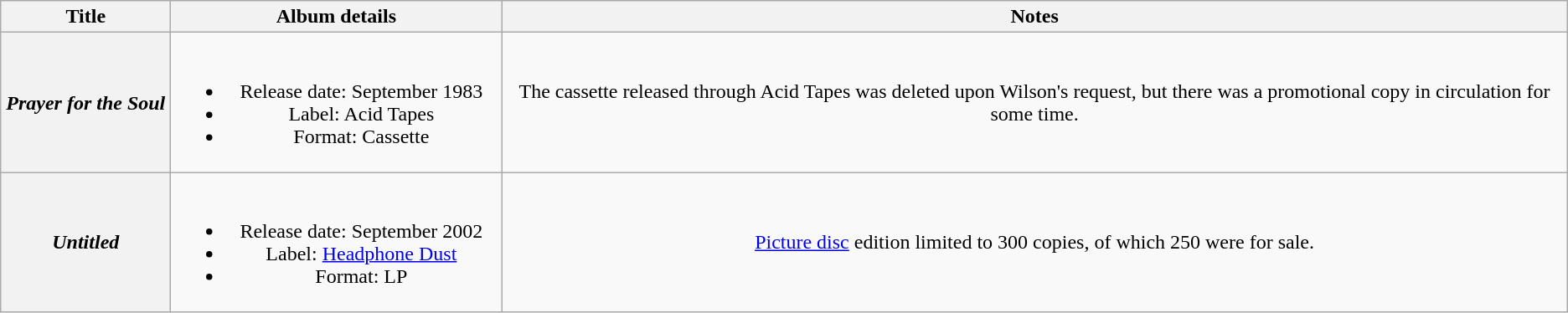<table class="wikitable plainrowheaders" style="text-align:center;">
<tr>
<th scope="col" style="width:8em;">Title</th>
<th scope="col" style="width:16em;">Album details</th>
<th scope="col">Notes</th>
</tr>
<tr>
<th scope="row"><em>Prayer for the Soul</em></th>
<td><br><ul><li>Release date: September 1983</li><li>Label: Acid Tapes</li><li>Format: Cassette</li></ul></td>
<td>The cassette released through Acid Tapes was deleted upon Wilson's request, but there was a promotional copy in circulation for some time.</td>
</tr>
<tr>
<th scope="row"><em>Untitled</em></th>
<td><br><ul><li>Release date: September 2002</li><li>Label: <a href='#'>Headphone Dust</a></li><li>Format: LP</li></ul></td>
<td><a href='#'>Picture disc</a> edition limited to 300 copies, of which 250 were for sale.</td>
</tr>
</table>
